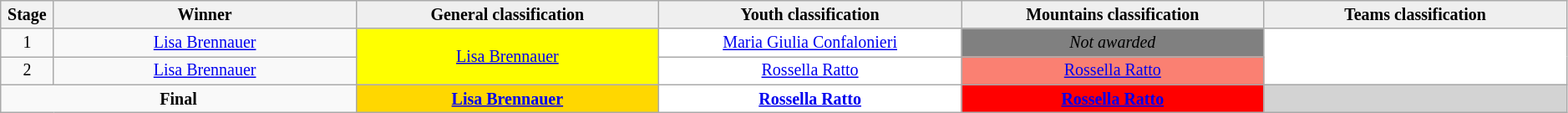<table class="wikitable" style="text-align: center; font-size:smaller;">
<tr>
<th width="1%">Stage</th>
<th width="14%">Winner</th>
<th style="background:#EFEFEF;" width="14%">General classification<br></th>
<th style="background:#EFEFEF;" width="14%">Youth classification<br></th>
<th style="background:#EFEFEF;" width="14%">Mountains classification<br></th>
<th style="background:#EFEFEF;" width="14%">Teams classification</th>
</tr>
<tr>
<td>1</td>
<td><a href='#'>Lisa Brennauer</a></td>
<td style="background-color:yellow" rowspan=2><a href='#'>Lisa Brennauer</a></td>
<td style="background:white"><a href='#'>Maria Giulia Confalonieri</a></td>
<td style="background:grey"><em>Not awarded</em></td>
<td style="background:white" rowspan=2></td>
</tr>
<tr>
<td>2</td>
<td><a href='#'>Lisa Brennauer</a></td>
<td style="background:white"><a href='#'>Rossella Ratto</a></td>
<td style="background:salmon"><a href='#'>Rossella Ratto</a></td>
</tr>
<tr>
<td colspan="2"><strong>Final</strong></td>
<th style="background:gold"><a href='#'>Lisa Brennauer</a></th>
<th style="background:white"><a href='#'>Rossella Ratto</a></th>
<th style="background:red"><a href='#'>Rossella Ratto</a></th>
<th style="background:lightgrey"></th>
</tr>
</table>
